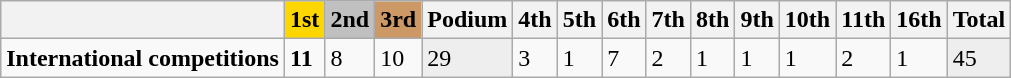<table class="wikitable">
<tr>
<th></th>
<th style="background: gold;">1st</th>
<th style="background: silver;">2nd</th>
<th style="background: #c96;">3rd</th>
<th>Podium</th>
<th>4th</th>
<th>5th</th>
<th>6th</th>
<th>7th</th>
<th>8th</th>
<th>9th</th>
<th>10th</th>
<th>11th</th>
<th>16th</th>
<th>Total</th>
</tr>
<tr>
<td><strong>International competitions</strong></td>
<td><strong>11</strong></td>
<td>8</td>
<td>10</td>
<td style="background: #EEEEEE;">29</td>
<td>3</td>
<td>1</td>
<td>7</td>
<td>2</td>
<td>1</td>
<td>1</td>
<td>1</td>
<td>2</td>
<td>1</td>
<td style="background: #EEEEEE;">45</td>
</tr>
</table>
